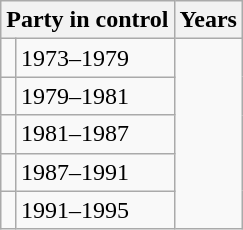<table class="wikitable">
<tr>
<th colspan="2">Party in control</th>
<th>Years</th>
</tr>
<tr>
<td></td>
<td>1973–1979</td>
</tr>
<tr>
<td></td>
<td>1979–1981</td>
</tr>
<tr>
<td></td>
<td>1981–1987</td>
</tr>
<tr>
<td></td>
<td>1987–1991</td>
</tr>
<tr>
<td></td>
<td>1991–1995</td>
</tr>
</table>
